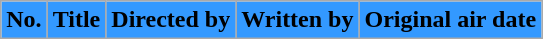<table class="wikitable plainrowheaders" style="background:#fff;">
<tr>
<th style="background:#39f;">No.</th>
<th style="background:#39f;">Title</th>
<th style="background:#39f;">Directed by</th>
<th style="background:#39f;">Written by</th>
<th style="background:#39f;">Original air date<br>





</th>
</tr>
</table>
